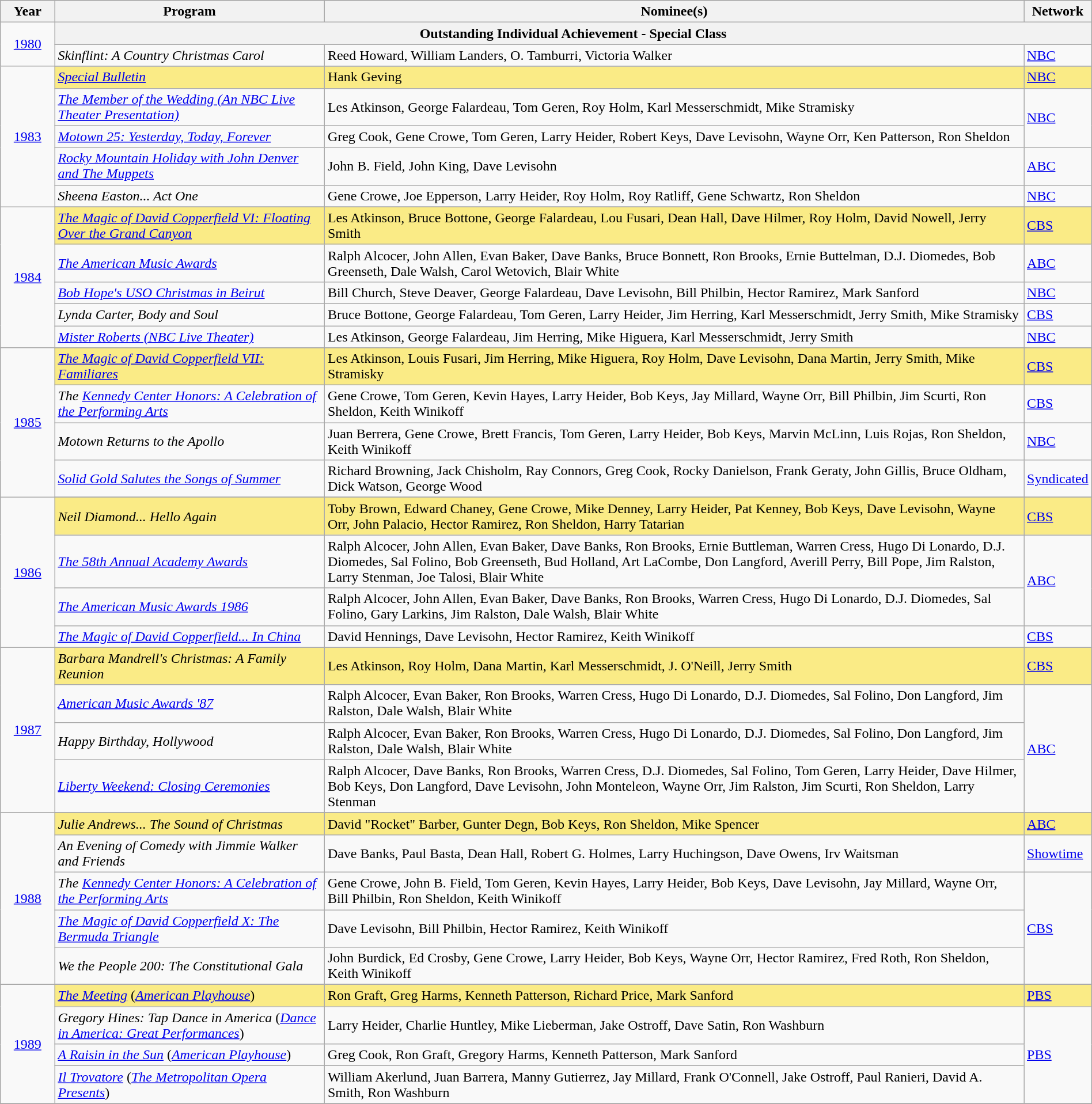<table class="wikitable" style="width:100%">
<tr bgcolor="#bebebe">
<th width="5%">Year</th>
<th width="25%">Program</th>
<th width="65%">Nominee(s)</th>
<th width="5%">Network</th>
</tr>
<tr>
<td rowspan=2 style="text-align:center"><a href='#'>1980</a></td>
<th colspan="4">Outstanding Individual Achievement - Special Class</th>
</tr>
<tr>
<td><em>Skinflint: A Country Christmas Carol</em></td>
<td>Reed Howard, William Landers, O. Tamburri, Victoria Walker</td>
<td><a href='#'>NBC</a></td>
</tr>
<tr>
<td rowspan="6" style="text-align:center"><a href='#'>1983</a><br></td>
</tr>
<tr style="background:#FAEB86;">
<td><em><a href='#'>Special Bulletin</a></em></td>
<td>Hank Geving</td>
<td><a href='#'>NBC</a></td>
</tr>
<tr>
<td><em><a href='#'>The Member of the Wedding (An NBC Live Theater Presentation)</a></em></td>
<td>Les Atkinson, George Falardeau, Tom Geren, Roy Holm, Karl Messerschmidt, Mike Stramisky</td>
<td rowspan=2><a href='#'>NBC</a></td>
</tr>
<tr>
<td><em><a href='#'>Motown 25: Yesterday, Today, Forever</a></em></td>
<td>Greg Cook, Gene Crowe, Tom Geren, Larry Heider, Robert Keys, Dave Levisohn, Wayne Orr, Ken Patterson, Ron Sheldon</td>
</tr>
<tr>
<td><em><a href='#'>Rocky Mountain Holiday with John Denver and The Muppets</a></em></td>
<td>John B. Field, John King, Dave Levisohn</td>
<td><a href='#'>ABC</a></td>
</tr>
<tr>
<td><em>Sheena Easton... Act One</em></td>
<td>Gene Crowe, Joe Epperson, Larry Heider, Roy Holm, Roy Ratliff, Gene Schwartz, Ron Sheldon</td>
<td><a href='#'>NBC</a></td>
</tr>
<tr>
<td rowspan="6" style="text-align:center"><a href='#'>1984</a><br></td>
</tr>
<tr style="background:#FAEB86;">
<td><em><a href='#'>The Magic of David Copperfield VI: Floating Over the Grand Canyon</a></em></td>
<td>Les Atkinson, Bruce Bottone, George Falardeau, Lou Fusari, Dean Hall, Dave Hilmer, Roy Holm, David Nowell, Jerry Smith</td>
<td><a href='#'>CBS</a></td>
</tr>
<tr>
<td><em><a href='#'>The American Music Awards</a></em></td>
<td>Ralph Alcocer, John Allen, Evan Baker, Dave Banks, Bruce Bonnett, Ron Brooks, Ernie Buttelman, D.J. Diomedes, Bob Greenseth, Dale Walsh, Carol Wetovich, Blair White</td>
<td><a href='#'>ABC</a></td>
</tr>
<tr>
<td><em><a href='#'>Bob Hope's USO Christmas in Beirut</a></em></td>
<td>Bill Church, Steve Deaver, George Falardeau, Dave Levisohn, Bill Philbin, Hector Ramirez, Mark Sanford</td>
<td><a href='#'>NBC</a></td>
</tr>
<tr>
<td><em>Lynda Carter, Body and Soul</em></td>
<td>Bruce Bottone, George Falardeau, Tom Geren, Larry Heider, Jim Herring, Karl Messerschmidt, Jerry Smith, Mike Stramisky</td>
<td><a href='#'>CBS</a></td>
</tr>
<tr>
<td><em><a href='#'>Mister Roberts (NBC Live Theater)</a></em></td>
<td>Les Atkinson, George Falardeau, Jim Herring, Mike Higuera, Karl Messerschmidt, Jerry Smith</td>
<td><a href='#'>NBC</a></td>
</tr>
<tr>
<td rowspan="5" style="text-align:center"><a href='#'>1985</a><br></td>
</tr>
<tr style="background:#FAEB86;">
<td><em><a href='#'>The Magic of David Copperfield VII: Familiares</a></em></td>
<td>Les Atkinson, Louis Fusari, Jim Herring, Mike Higuera, Roy Holm, Dave Levisohn, Dana Martin, Jerry Smith, Mike Stramisky</td>
<td><a href='#'>CBS</a></td>
</tr>
<tr>
<td><em>The <a href='#'>Kennedy Center Honors: A Celebration of the Performing Arts</a></em></td>
<td>Gene Crowe, Tom Geren, Kevin Hayes, Larry Heider, Bob Keys, Jay Millard, Wayne Orr, Bill Philbin, Jim Scurti, Ron Sheldon, Keith Winikoff</td>
<td><a href='#'>CBS</a></td>
</tr>
<tr>
<td><em>Motown Returns to the Apollo</em></td>
<td>Juan Berrera, Gene Crowe, Brett Francis, Tom Geren, Larry Heider, Bob Keys, Marvin McLinn, Luis Rojas, Ron Sheldon, Keith Winikoff</td>
<td><a href='#'>NBC</a></td>
</tr>
<tr>
<td><em><a href='#'>Solid Gold Salutes the Songs of Summer</a></em></td>
<td>Richard Browning, Jack Chisholm, Ray Connors, Greg Cook, Rocky Danielson, Frank Geraty, John Gillis, Bruce Oldham, Dick Watson, George Wood</td>
<td><a href='#'>Syndicated</a></td>
</tr>
<tr>
<td rowspan="5" style="text-align:center"><a href='#'>1986</a><br></td>
</tr>
<tr style="background:#FAEB86;">
<td><em>Neil Diamond... Hello Again</em></td>
<td>Toby Brown, Edward Chaney, Gene Crowe, Mike Denney, Larry Heider, Pat Kenney, Bob Keys, Dave Levisohn, Wayne Orr, John Palacio, Hector Ramirez, Ron Sheldon, Harry Tatarian</td>
<td><a href='#'>CBS</a></td>
</tr>
<tr>
<td><em><a href='#'>The 58th Annual Academy Awards</a></em></td>
<td>Ralph Alcocer, John Allen, Evan Baker, Dave Banks, Ron Brooks, Ernie Buttleman, Warren Cress, Hugo Di Lonardo, D.J. Diomedes, Sal Folino, Bob Greenseth, Bud Holland, Art LaCombe, Don Langford, Averill Perry, Bill Pope, Jim Ralston, Larry Stenman, Joe Talosi, Blair White</td>
<td rowspan=2><a href='#'>ABC</a></td>
</tr>
<tr>
<td><em><a href='#'>The American Music Awards 1986</a></em></td>
<td>Ralph Alcocer, John Allen, Evan Baker, Dave Banks, Ron Brooks, Warren Cress, Hugo Di Lonardo, D.J. Diomedes, Sal Folino, Gary Larkins, Jim Ralston, Dale Walsh, Blair White</td>
</tr>
<tr>
<td><em><a href='#'>The Magic of David Copperfield... In China</a></em></td>
<td>David Hennings, Dave Levisohn, Hector Ramirez, Keith Winikoff</td>
<td><a href='#'>CBS</a></td>
</tr>
<tr>
<td rowspan="5" style="text-align:center"><a href='#'>1987</a><br></td>
</tr>
<tr style="background:#FAEB86;">
<td><em>Barbara Mandrell's Christmas: A Family Reunion</em></td>
<td>Les Atkinson, Roy Holm, Dana Martin, Karl Messerschmidt, J. O'Neill, Jerry Smith</td>
<td><a href='#'>CBS</a></td>
</tr>
<tr>
<td><em><a href='#'>American Music Awards '87</a></em></td>
<td>Ralph Alcocer, Evan Baker, Ron Brooks, Warren Cress, Hugo Di Lonardo, D.J. Diomedes, Sal Folino, Don Langford, Jim Ralston, Dale Walsh, Blair White</td>
<td rowspan=3><a href='#'>ABC</a></td>
</tr>
<tr>
<td><em>Happy Birthday, Hollywood</em></td>
<td>Ralph Alcocer, Evan Baker, Ron Brooks, Warren Cress, Hugo Di Lonardo, D.J. Diomedes, Sal Folino, Don Langford, Jim Ralston, Dale Walsh, Blair White</td>
</tr>
<tr>
<td><em><a href='#'>Liberty Weekend: Closing Ceremonies</a></em></td>
<td>Ralph Alcocer, Dave Banks, Ron Brooks, Warren Cress, D.J. Diomedes, Sal Folino, Tom Geren, Larry Heider, Dave Hilmer, Bob Keys, Don Langford, Dave Levisohn, John Monteleon, Wayne Orr, Jim Ralston, Jim Scurti, Ron Sheldon, Larry Stenman</td>
</tr>
<tr>
<td rowspan="6" style="text-align:center"><a href='#'>1988</a><br></td>
</tr>
<tr style="background:#FAEB86;">
<td><em>Julie Andrews... The Sound of Christmas</em></td>
<td>David "Rocket" Barber, Gunter Degn, Bob Keys, Ron Sheldon, Mike Spencer</td>
<td><a href='#'>ABC</a></td>
</tr>
<tr>
<td><em>An Evening of Comedy with Jimmie Walker and Friends</em></td>
<td>Dave Banks, Paul Basta, Dean Hall, Robert G. Holmes, Larry Huchingson, Dave Owens, Irv Waitsman</td>
<td><a href='#'>Showtime</a></td>
</tr>
<tr>
<td><em>The <a href='#'>Kennedy Center Honors: A Celebration of the Performing Arts</a></em></td>
<td>Gene Crowe, John B. Field, Tom Geren, Kevin Hayes, Larry Heider, Bob Keys, Dave Levisohn, Jay Millard, Wayne Orr, Bill Philbin, Ron Sheldon, Keith Winikoff</td>
<td rowspan=3><a href='#'>CBS</a></td>
</tr>
<tr>
<td><em><a href='#'>The Magic of David Copperfield X: The Bermuda Triangle</a></em></td>
<td>Dave Levisohn, Bill Philbin, Hector Ramirez, Keith Winikoff</td>
</tr>
<tr>
<td><em>We the People 200: The Constitutional Gala</em></td>
<td>John Burdick, Ed Crosby, Gene Crowe, Larry Heider, Bob Keys, Wayne Orr, Hector Ramirez, Fred Roth, Ron Sheldon, Keith Winikoff</td>
</tr>
<tr>
<td rowspan="5" style="text-align:center"><a href='#'>1989</a><br></td>
</tr>
<tr style="background:#FAEB86;">
<td><em><a href='#'>The Meeting</a></em> (<em><a href='#'>American Playhouse</a></em>)</td>
<td>Ron Graft, Greg Harms, Kenneth Patterson, Richard Price, Mark Sanford</td>
<td><a href='#'>PBS</a></td>
</tr>
<tr>
<td><em>Gregory Hines: Tap Dance in America</em> (<em><a href='#'>Dance in America: Great Performances</a></em>)</td>
<td>Larry Heider, Charlie Huntley, Mike Lieberman, Jake Ostroff, Dave Satin, Ron Washburn</td>
<td rowspan=3><a href='#'>PBS</a></td>
</tr>
<tr>
<td><em><a href='#'>A Raisin in the Sun</a></em> (<em><a href='#'>American Playhouse</a></em>)</td>
<td>Greg Cook, Ron Graft, Gregory Harms, Kenneth Patterson, Mark Sanford</td>
</tr>
<tr>
<td><em><a href='#'>Il Trovatore</a></em> (<em><a href='#'>The Metropolitan Opera Presents</a></em>)</td>
<td>William Akerlund, Juan Barrera, Manny Gutierrez, Jay Millard, Frank O'Connell, Jake Ostroff, Paul Ranieri, David A. Smith, Ron Washburn</td>
</tr>
<tr>
</tr>
</table>
